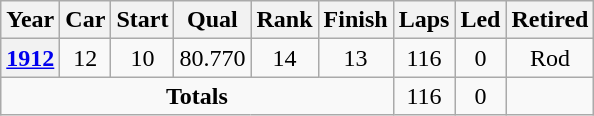<table class="wikitable" style="text-align:center">
<tr>
<th>Year</th>
<th>Car</th>
<th>Start</th>
<th>Qual</th>
<th>Rank</th>
<th>Finish</th>
<th>Laps</th>
<th>Led</th>
<th>Retired</th>
</tr>
<tr>
<th><a href='#'>1912</a></th>
<td>12</td>
<td>10</td>
<td>80.770</td>
<td>14</td>
<td>13</td>
<td>116</td>
<td>0</td>
<td>Rod</td>
</tr>
<tr>
<td colspan=6><strong>Totals</strong></td>
<td>116</td>
<td>0</td>
<td></td>
</tr>
</table>
